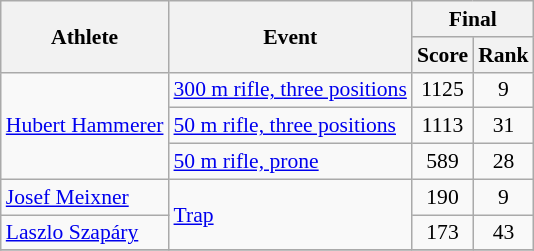<table class="wikitable" style="font-size:90%">
<tr>
<th rowspan="2">Athlete</th>
<th rowspan="2">Event</th>
<th colspan="2">Final</th>
</tr>
<tr>
<th>Score</th>
<th>Rank</th>
</tr>
<tr>
<td rowspan=3><a href='#'>Hubert Hammerer</a></td>
<td><a href='#'>300 m rifle, three positions</a></td>
<td align="center">1125</td>
<td align="center">9</td>
</tr>
<tr>
<td><a href='#'>50 m rifle, three positions</a></td>
<td align="center">1113</td>
<td align="center">31</td>
</tr>
<tr>
<td><a href='#'>50 m rifle, prone</a></td>
<td align="center">589</td>
<td align="center">28</td>
</tr>
<tr>
<td><a href='#'>Josef Meixner</a></td>
<td rowspan=2><a href='#'>Trap</a></td>
<td align="center">190</td>
<td align="center">9</td>
</tr>
<tr>
<td><a href='#'>Laszlo Szapáry</a></td>
<td align="center">173</td>
<td align="center">43</td>
</tr>
<tr>
</tr>
</table>
